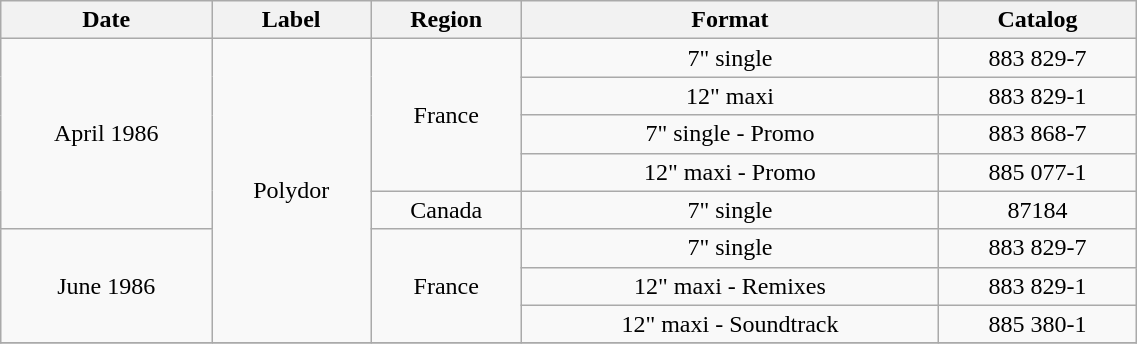<table class="wikitable" width="60%" border="1">
<tr>
<th>Date</th>
<th>Label</th>
<th>Region</th>
<th>Format</th>
<th>Catalog</th>
</tr>
<tr>
<td rowspan=5 align=center>April 1986</td>
<td rowspan=8 align=center>Polydor</td>
<td rowspan=4 align=center>France</td>
<td align=center>7" single</td>
<td align=center>883 829-7</td>
</tr>
<tr>
<td align=center>12" maxi</td>
<td align=center>883 829-1</td>
</tr>
<tr>
<td align=center>7" single - Promo</td>
<td align=center>883 868-7</td>
</tr>
<tr>
<td align=center>12" maxi - Promo</td>
<td align=center>885 077-1</td>
</tr>
<tr>
<td align=center>Canada</td>
<td align=center>7" single</td>
<td align=center>87184</td>
</tr>
<tr>
<td rowspan=3 align=center>June 1986</td>
<td rowspan=3 align=center>France</td>
<td align=center>7" single</td>
<td align=center>883 829-7</td>
</tr>
<tr>
<td align=center>12" maxi - Remixes</td>
<td align=center>883 829-1</td>
</tr>
<tr>
<td align=center>12" maxi - Soundtrack</td>
<td align=center>885 380-1</td>
</tr>
<tr>
</tr>
</table>
